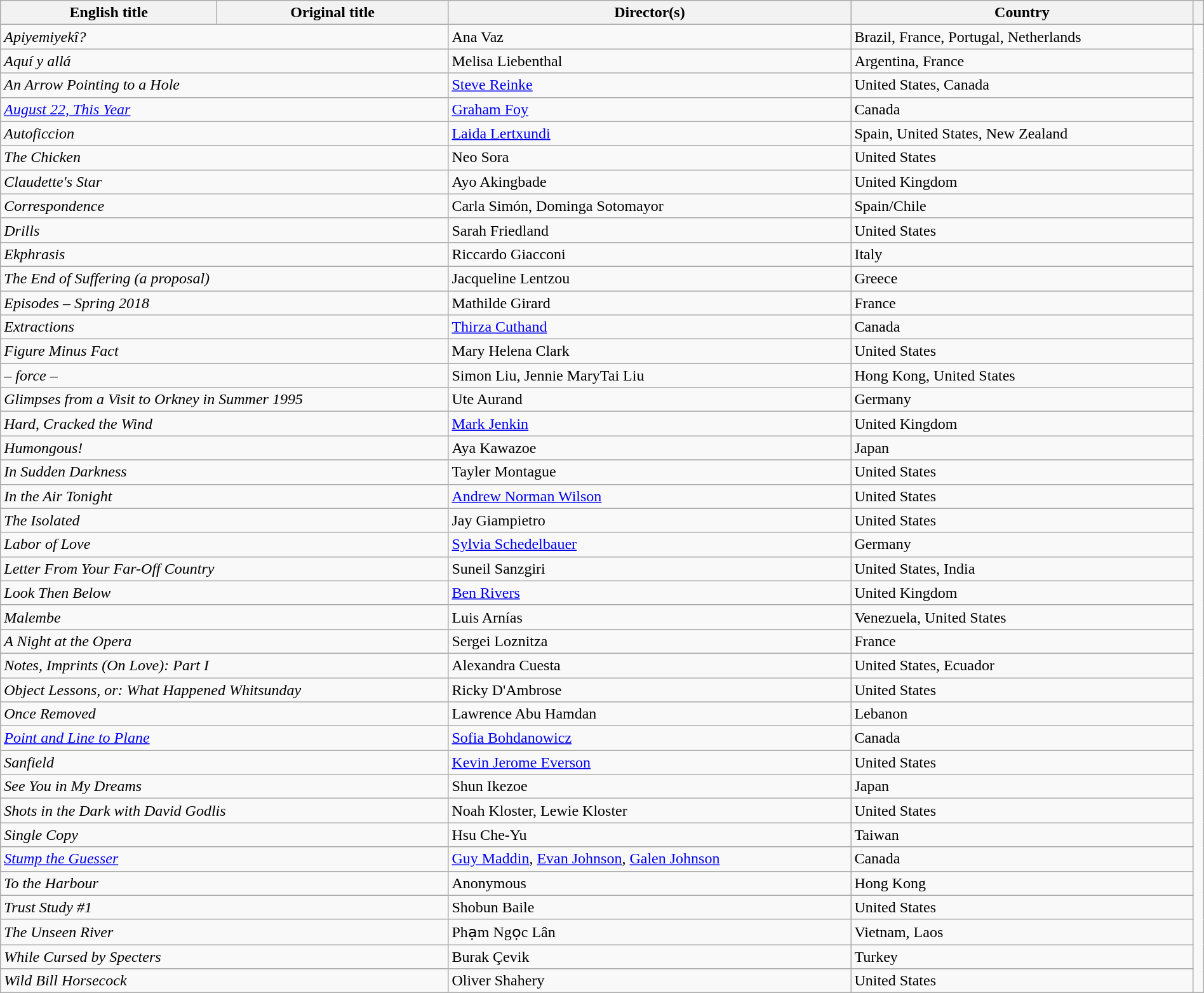<table class="wikitable" width="100%">
<tr>
<th>English title</th>
<th>Original title</th>
<th>Director(s)</th>
<th>Country</th>
<th></th>
</tr>
<tr>
<td colspan="2"><em>Apiyemiyekî?</em></td>
<td>Ana Vaz</td>
<td>Brazil, France, Portugal, Netherlands</td>
<td rowspan="40"></td>
</tr>
<tr>
<td colspan="2"><em>Aquí y allá</em></td>
<td>Melisa Liebenthal</td>
<td>Argentina, France</td>
</tr>
<tr>
<td colspan="2"><em>An Arrow Pointing to a Hole</em></td>
<td><a href='#'>Steve Reinke</a></td>
<td>United States, Canada</td>
</tr>
<tr>
<td colspan="2"><em><a href='#'>August 22, This Year</a></em></td>
<td><a href='#'>Graham Foy</a></td>
<td>Canada</td>
</tr>
<tr>
<td colspan="2"><em>Autoficcion</em></td>
<td><a href='#'>Laida Lertxundi</a></td>
<td>Spain, United States, New Zealand</td>
</tr>
<tr>
<td colspan="2"><em>The Chicken</em></td>
<td>Neo Sora</td>
<td>United States</td>
</tr>
<tr>
<td colspan="2"><em>Claudette's Star</em></td>
<td>Ayo Akingbade</td>
<td>United Kingdom</td>
</tr>
<tr>
<td colspan="2"><em>Correspondence</em></td>
<td>Carla Simón, Dominga Sotomayor</td>
<td>Spain/Chile</td>
</tr>
<tr>
<td colspan="2"><em>Drills</em></td>
<td>Sarah Friedland</td>
<td>United States</td>
</tr>
<tr>
<td colspan="2"><em>Ekphrasis</em></td>
<td>Riccardo Giacconi</td>
<td>Italy</td>
</tr>
<tr>
<td colspan="2"><em>The End of Suffering (a proposal)</em></td>
<td>Jacqueline Lentzou</td>
<td>Greece</td>
</tr>
<tr>
<td colspan="2"><em>Episodes – Spring 2018</em></td>
<td>Mathilde Girard</td>
<td>France</td>
</tr>
<tr>
<td colspan="2"><em>Extractions</em></td>
<td><a href='#'>Thirza Cuthand</a></td>
<td>Canada</td>
</tr>
<tr>
<td colspan="2"><em>Figure Minus Fact</em></td>
<td>Mary Helena Clark</td>
<td>United States</td>
</tr>
<tr>
<td colspan="2"><em>– force –</em></td>
<td>Simon Liu, Jennie MaryTai Liu</td>
<td>Hong Kong, United States</td>
</tr>
<tr>
<td colspan="2"><em>Glimpses from a Visit to Orkney in Summer 1995</em></td>
<td>Ute Aurand</td>
<td>Germany</td>
</tr>
<tr>
<td colspan="2"><em>Hard, Cracked the Wind</em></td>
<td><a href='#'>Mark Jenkin</a></td>
<td>United Kingdom</td>
</tr>
<tr>
<td colspan="2"><em>Humongous!</em></td>
<td>Aya Kawazoe</td>
<td>Japan</td>
</tr>
<tr>
<td colspan="2"><em>In Sudden Darkness</em></td>
<td>Tayler Montague</td>
<td>United States</td>
</tr>
<tr>
<td colspan="2"><em>In the Air Tonight</em></td>
<td><a href='#'>Andrew Norman Wilson</a></td>
<td>United States</td>
</tr>
<tr>
<td colspan="2"><em>The Isolated</em></td>
<td>Jay Giampietro</td>
<td>United States</td>
</tr>
<tr>
<td colspan="2"><em>Labor of Love</em></td>
<td><a href='#'>Sylvia Schedelbauer</a></td>
<td>Germany</td>
</tr>
<tr>
<td colspan="2"><em>Letter From Your Far-Off Country</em></td>
<td>Suneil Sanzgiri</td>
<td>United States, India</td>
</tr>
<tr>
<td colspan="2"><em>Look Then Below</em></td>
<td><a href='#'>Ben Rivers</a></td>
<td>United Kingdom</td>
</tr>
<tr>
<td colspan="2"><em>Malembe</em></td>
<td>Luis Arnías</td>
<td>Venezuela, United States</td>
</tr>
<tr>
<td colspan="2"><em>A Night at the Opera</em></td>
<td>Sergei Loznitza</td>
<td>France</td>
</tr>
<tr>
<td colspan="2"><em>Notes, Imprints (On Love): Part I</em></td>
<td>Alexandra Cuesta</td>
<td>United States, Ecuador</td>
</tr>
<tr>
<td colspan="2"><em>Object Lessons, or: What Happened Whitsunday</em></td>
<td>Ricky D'Ambrose</td>
<td>United States</td>
</tr>
<tr>
<td colspan="2"><em>Once Removed</em></td>
<td>Lawrence Abu Hamdan</td>
<td>Lebanon</td>
</tr>
<tr>
<td colspan="2"><em><a href='#'>Point and Line to Plane</a></em></td>
<td><a href='#'>Sofia Bohdanowicz</a></td>
<td>Canada</td>
</tr>
<tr>
<td colspan="2"><em>Sanfield</em></td>
<td><a href='#'>Kevin Jerome Everson</a></td>
<td>United States</td>
</tr>
<tr>
<td colspan="2"><em>See You in My Dreams</em></td>
<td>Shun Ikezoe</td>
<td>Japan</td>
</tr>
<tr>
<td colspan="2"><em>Shots in the Dark with David Godlis</em></td>
<td>Noah Kloster, Lewie Kloster</td>
<td>United States</td>
</tr>
<tr>
<td colspan="2"><em>Single Copy</em></td>
<td>Hsu Che-Yu</td>
<td>Taiwan</td>
</tr>
<tr>
<td colspan="2"><em><a href='#'>Stump the Guesser</a></em></td>
<td><a href='#'>Guy Maddin</a>, <a href='#'>Evan Johnson</a>, <a href='#'>Galen Johnson</a></td>
<td>Canada</td>
</tr>
<tr>
<td colspan="2"><em>To the Harbour</em></td>
<td>Anonymous</td>
<td>Hong Kong</td>
</tr>
<tr>
<td colspan="2"><em>Trust Study #1</em></td>
<td>Shobun Baile</td>
<td>United States</td>
</tr>
<tr>
<td colspan="2"><em>The Unseen River</em></td>
<td>Phạm Ngọc Lân</td>
<td>Vietnam, Laos</td>
</tr>
<tr>
<td colspan="2"><em>While Cursed by Specters</em></td>
<td>Burak Çevik</td>
<td>Turkey</td>
</tr>
<tr>
<td colspan="2"><em>Wild Bill Horsecock</em></td>
<td>Oliver Shahery</td>
<td>United States</td>
</tr>
</table>
